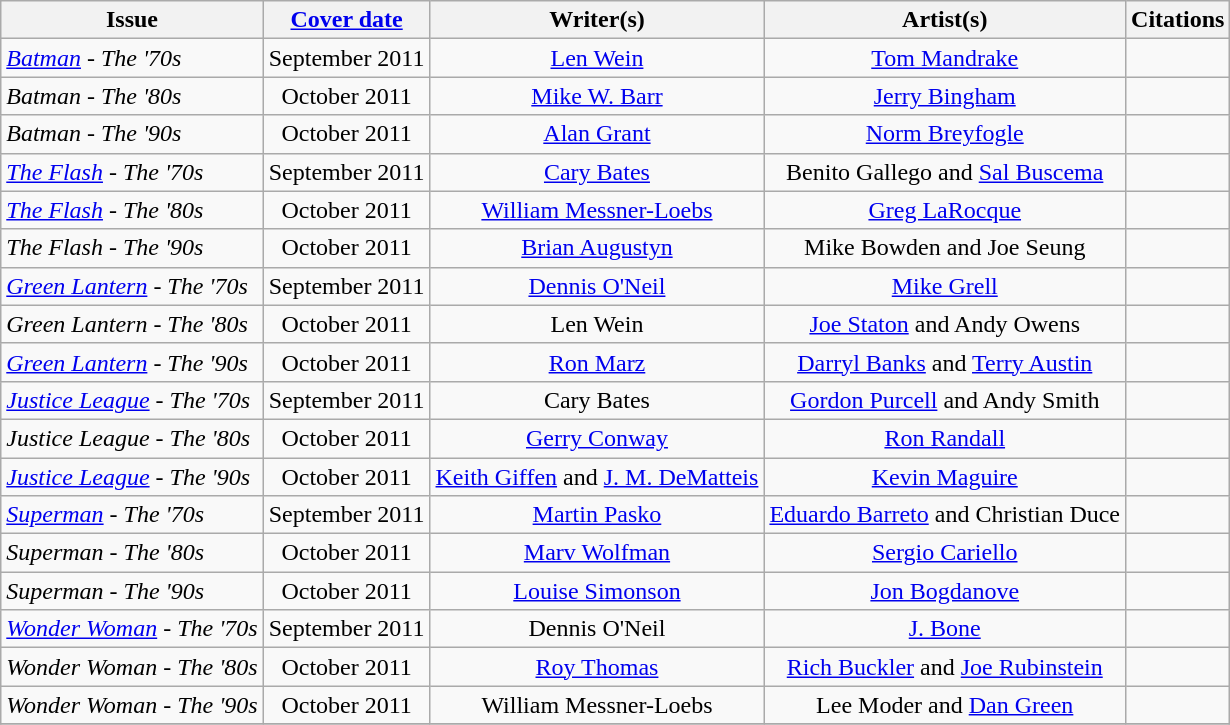<table class="sortable wikitable">
<tr>
<th>Issue</th>
<th><a href='#'>Cover date</a></th>
<th>Writer(s)</th>
<th>Artist(s)</th>
<th>Citations</th>
</tr>
<tr>
<td><em><a href='#'>Batman</a> - The '70s</em></td>
<td align="center">September 2011</td>
<td align="center"><a href='#'>Len Wein</a></td>
<td align="center"><a href='#'>Tom Mandrake</a></td>
<td align="center"></td>
</tr>
<tr>
<td><em>Batman - The '80s</em></td>
<td align="center">October 2011</td>
<td align="center"><a href='#'>Mike W. Barr</a></td>
<td align="center"><a href='#'>Jerry Bingham</a></td>
<td align="center"></td>
</tr>
<tr>
<td><em>Batman - The '90s</em></td>
<td align="center">October 2011</td>
<td align="center"><a href='#'>Alan Grant</a></td>
<td align="center"><a href='#'>Norm Breyfogle</a></td>
<td align="center"></td>
</tr>
<tr>
<td><em><a href='#'>The Flash</a> - The '70s</em></td>
<td align="center">September 2011</td>
<td align="center"><a href='#'>Cary Bates</a></td>
<td align="center">Benito Gallego and <a href='#'>Sal Buscema</a></td>
<td align="center"></td>
</tr>
<tr>
<td><em><a href='#'>The Flash</a> - The '80s</em></td>
<td align="center">October 2011</td>
<td align="center"><a href='#'>William Messner-Loebs</a></td>
<td align="center"><a href='#'>Greg LaRocque</a></td>
<td align="center"></td>
</tr>
<tr>
<td><em>The Flash - The '90s</em></td>
<td align="center">October 2011</td>
<td align="center"><a href='#'>Brian Augustyn</a></td>
<td align="center">Mike Bowden and Joe Seung</td>
<td align="center"></td>
</tr>
<tr>
<td><em><a href='#'>Green Lantern</a> - The '70s</em></td>
<td align="center">September 2011</td>
<td align="center"><a href='#'>Dennis O'Neil</a></td>
<td align="center"><a href='#'>Mike Grell</a></td>
<td align="center"></td>
</tr>
<tr>
<td><em>Green Lantern - The '80s</em></td>
<td align="center">October 2011</td>
<td align="center">Len Wein</td>
<td align="center"><a href='#'>Joe Staton</a> and Andy Owens</td>
<td align="center"></td>
</tr>
<tr>
<td><em><a href='#'>Green Lantern</a> - The '90s</em></td>
<td align="center">October 2011</td>
<td align="center"><a href='#'>Ron Marz</a></td>
<td align="center"><a href='#'>Darryl Banks</a> and <a href='#'>Terry Austin</a></td>
<td align="center"></td>
</tr>
<tr>
<td><em><a href='#'>Justice League</a> - The '70s</em></td>
<td align="center">September 2011</td>
<td align="center">Cary Bates</td>
<td align="center"><a href='#'>Gordon Purcell</a> and Andy Smith</td>
<td align="center"></td>
</tr>
<tr>
<td><em>Justice League - The '80s</em></td>
<td align="center">October 2011</td>
<td align="center"><a href='#'>Gerry Conway</a></td>
<td align="center"><a href='#'>Ron Randall</a></td>
<td align="center"></td>
</tr>
<tr>
<td><em><a href='#'>Justice League</a> - The '90s</em></td>
<td align="center">October 2011</td>
<td align="center"><a href='#'>Keith Giffen</a> and <a href='#'>J. M. DeMatteis</a></td>
<td align="center"><a href='#'>Kevin Maguire</a></td>
<td align="center"></td>
</tr>
<tr>
<td><em><a href='#'>Superman</a> - The '70s</em></td>
<td align="center">September 2011</td>
<td align="center"><a href='#'>Martin Pasko</a></td>
<td align="center"><a href='#'>Eduardo Barreto</a> and Christian Duce</td>
<td align="center"></td>
</tr>
<tr>
<td><em>Superman - The '80s</em></td>
<td align="center">October 2011</td>
<td align="center"><a href='#'>Marv Wolfman</a></td>
<td align="center"><a href='#'>Sergio Cariello</a></td>
<td align="center"></td>
</tr>
<tr>
<td><em>Superman - The '90s</em></td>
<td align="center">October 2011</td>
<td align="center"><a href='#'>Louise Simonson</a></td>
<td align="center"><a href='#'>Jon Bogdanove</a></td>
<td align="center"></td>
</tr>
<tr>
<td><em><a href='#'>Wonder Woman</a> - The '70s</em></td>
<td align="center">September 2011</td>
<td align="center">Dennis O'Neil</td>
<td align="center"><a href='#'>J. Bone</a></td>
<td align="center"></td>
</tr>
<tr>
<td><em>Wonder Woman - The '80s</em></td>
<td align="center">October 2011</td>
<td align="center"><a href='#'>Roy Thomas</a></td>
<td align="center"><a href='#'>Rich Buckler</a> and <a href='#'>Joe Rubinstein</a></td>
<td align="center"></td>
</tr>
<tr>
<td><em>Wonder Woman - The '90s</em></td>
<td align="center">October 2011</td>
<td align="center">William Messner-Loebs</td>
<td align="center">Lee Moder and <a href='#'>Dan Green</a></td>
<td align="center"></td>
</tr>
<tr>
</tr>
</table>
